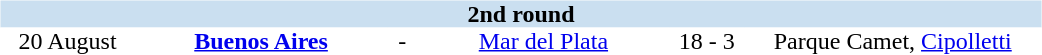<table table width=700>
<tr>
<td width=700 valign="top"><br><table border=0 cellspacing=0 cellpadding=0 style="font-size: 100%; border-collapse: collapse;" width=100%>
<tr bgcolor="#CADFF0">
<td style="font-size:100%"; align="center" colspan="6"><strong>2nd round</strong></td>
</tr>
<tr align=center bgcolor=#FFFFFF>
<td width=90>20 August</td>
<td width=170><strong><a href='#'>Buenos Aires</a></strong></td>
<td width=20>-</td>
<td width=170><a href='#'>Mar del Plata</a></td>
<td width=50>18 - 3</td>
<td width=200>Parque Camet, <a href='#'>Cipolletti</a></td>
</tr>
</table>
</td>
</tr>
</table>
